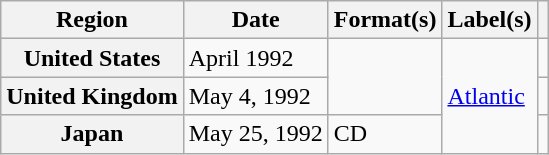<table class="wikitable plainrowheaders">
<tr>
<th scope="col">Region</th>
<th scope="col">Date</th>
<th scope="col">Format(s)</th>
<th scope="col">Label(s)</th>
<th scope="col"></th>
</tr>
<tr>
<th scope="row">United States</th>
<td>April 1992</td>
<td rowspan="2"></td>
<td rowspan="3"><a href='#'>Atlantic</a></td>
<td></td>
</tr>
<tr>
<th scope="row">United Kingdom</th>
<td>May 4, 1992</td>
<td></td>
</tr>
<tr>
<th scope="row">Japan</th>
<td>May 25, 1992</td>
<td>CD</td>
<td></td>
</tr>
</table>
